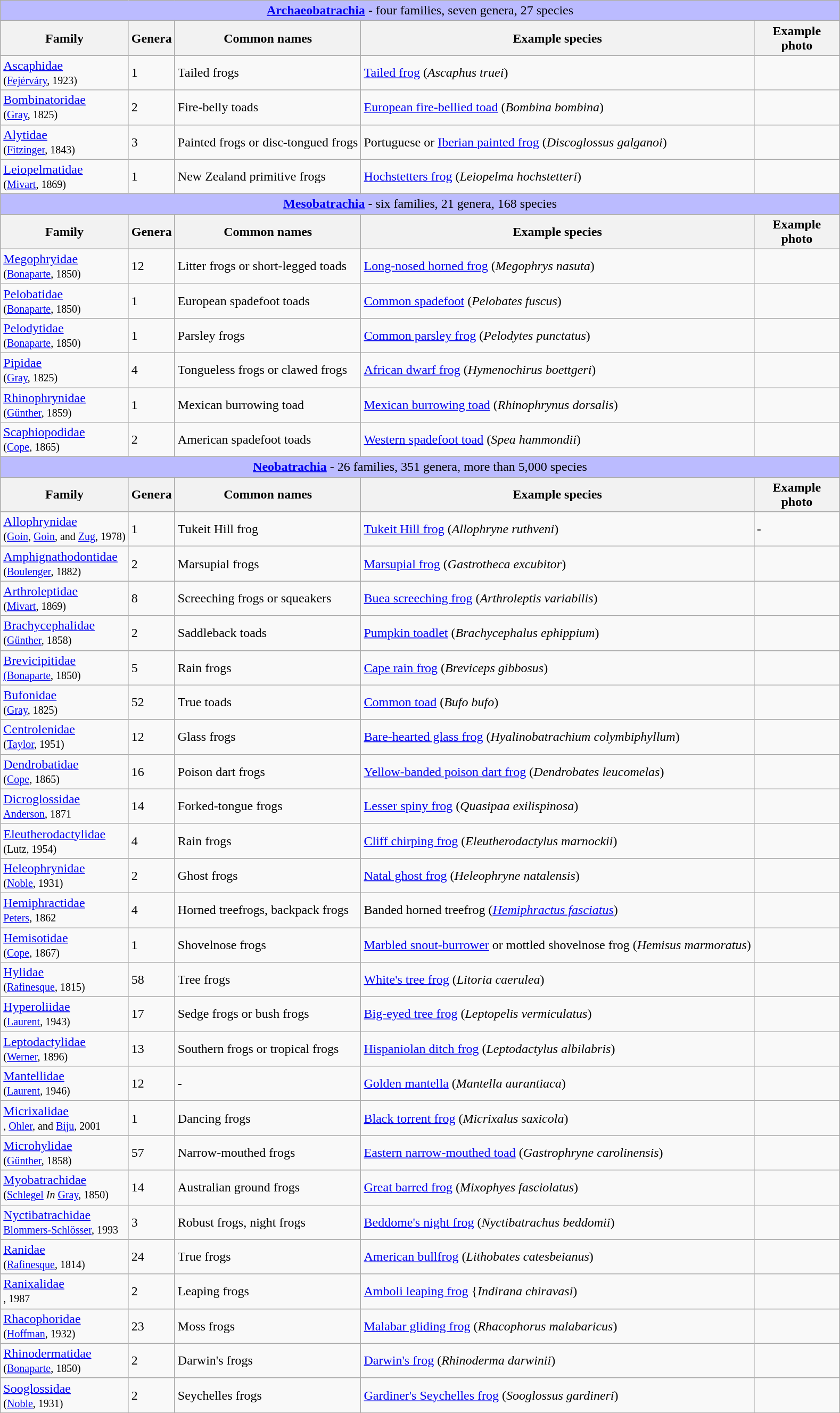<table class="wikitable">
<tr>
<td colspan="100%" align="center" bgcolor="#BBBBFF"><strong><a href='#'>Archaeobatrachia</a></strong> - four families, seven genera, 27 species</td>
</tr>
<tr>
<th>Family</th>
<th>Genera</th>
<th>Common names</th>
<th>Example species</th>
<th Width=100 px>Example photo</th>
</tr>
<tr>
<td><a href='#'>Ascaphidae</a> <br><small>(<a href='#'>Fejérváry</a>, 1923)</small></td>
<td>1</td>
<td>Tailed frogs</td>
<td><a href='#'>Tailed frog</a> (<em>Ascaphus truei</em>)</td>
<td></td>
</tr>
<tr>
<td><a href='#'>Bombinatoridae</a><br><small>(<a href='#'>Gray</a>, 1825)</small></td>
<td>2</td>
<td>Fire-belly toads</td>
<td><a href='#'>European fire-bellied toad</a> (<em>Bombina bombina</em>)</td>
<td></td>
</tr>
<tr>
<td><a href='#'>Alytidae</a><br><small>(<a href='#'>Fitzinger</a>, 1843)</small></td>
<td>3</td>
<td>Painted frogs or disc-tongued frogs</td>
<td>Portuguese or <a href='#'>Iberian painted frog</a> (<em>Discoglossus galganoi</em>)</td>
<td></td>
</tr>
<tr>
<td><a href='#'>Leiopelmatidae</a><br><small>(<a href='#'>Mivart</a>, 1869)</small></td>
<td>1</td>
<td>New Zealand primitive frogs</td>
<td><a href='#'>Hochstetters frog</a> (<em>Leiopelma hochstetteri</em>)</td>
<td></td>
</tr>
<tr>
<td colspan="100%" align="center" bgcolor="#BBBBFF"><strong><a href='#'>Mesobatrachia</a></strong> - six families, 21 genera, 168 species</td>
</tr>
<tr>
<th>Family</th>
<th>Genera</th>
<th>Common names</th>
<th>Example species</th>
<th>Example photo</th>
</tr>
<tr>
<td><a href='#'>Megophryidae</a> <br><small>(<a href='#'>Bonaparte</a>, 1850)</small></td>
<td>12</td>
<td>Litter frogs or short-legged toads</td>
<td><a href='#'>Long-nosed horned frog</a> (<em>Megophrys nasuta</em>)</td>
<td></td>
</tr>
<tr>
<td><a href='#'>Pelobatidae</a> <br><small>(<a href='#'>Bonaparte</a>, 1850)</small></td>
<td>1</td>
<td>European spadefoot toads</td>
<td><a href='#'>Common spadefoot</a> (<em>Pelobates fuscus</em>)</td>
<td></td>
</tr>
<tr>
<td><a href='#'>Pelodytidae</a> <br><small>(<a href='#'>Bonaparte</a>, 1850)</small></td>
<td>1</td>
<td>Parsley frogs</td>
<td><a href='#'>Common parsley frog</a> (<em>Pelodytes punctatus</em>)</td>
<td></td>
</tr>
<tr>
<td><a href='#'>Pipidae</a> <br><small>(<a href='#'>Gray</a>, 1825)</small></td>
<td>4</td>
<td>Tongueless frogs or clawed frogs</td>
<td><a href='#'>African dwarf frog</a> (<em>Hymenochirus boettgeri</em>)</td>
<td></td>
</tr>
<tr>
<td><a href='#'>Rhinophrynidae</a> <br><small>(<a href='#'>Günther</a>, 1859)</small></td>
<td>1</td>
<td>Mexican burrowing toad</td>
<td><a href='#'>Mexican burrowing toad</a> (<em>Rhinophrynus dorsalis</em>)</td>
<td></td>
</tr>
<tr>
<td><a href='#'>Scaphiopodidae</a> <br><small>(<a href='#'>Cope</a>, 1865)</small></td>
<td>2</td>
<td>American spadefoot toads</td>
<td><a href='#'>Western spadefoot toad</a> (<em>Spea hammondii</em>)</td>
<td></td>
</tr>
<tr>
<td colspan="100%" align="center" bgcolor="#BBBBFF"><strong><a href='#'>Neobatrachia</a></strong> - 26 families, 351 genera, more than 5,000 species</td>
</tr>
<tr>
<th>Family</th>
<th>Genera</th>
<th>Common names</th>
<th>Example species</th>
<th>Example photo</th>
</tr>
<tr>
<td><a href='#'>Allophrynidae</a> <br><small>(<a href='#'>Goin</a>, <a href='#'>Goin</a>, and <a href='#'>Zug</a>, 1978)</small></td>
<td>1</td>
<td>Tukeit Hill frog</td>
<td><a href='#'>Tukeit Hill frog</a> (<em>Allophryne ruthveni</em>)</td>
<td>-</td>
</tr>
<tr>
<td><a href='#'>Amphignathodontidae</a> <br><small>(<a href='#'>Boulenger</a>, 1882)</small></td>
<td>2</td>
<td>Marsupial frogs</td>
<td><a href='#'>Marsupial frog</a> (<em>Gastrotheca excubitor</em>)</td>
<td></td>
</tr>
<tr>
<td><a href='#'>Arthroleptidae</a> <br><small>(<a href='#'>Mivart</a>, 1869)</small></td>
<td>8</td>
<td>Screeching frogs or squeakers</td>
<td><a href='#'>Buea screeching frog</a> (<em>Arthroleptis variabilis</em>)</td>
<td></td>
</tr>
<tr>
<td><a href='#'>Brachycephalidae</a> <br><small>(<a href='#'>Günther</a>, 1858) </small></td>
<td>2</td>
<td>Saddleback toads</td>
<td><a href='#'>Pumpkin toadlet</a> (<em>Brachycephalus ephippium</em>)</td>
<td></td>
</tr>
<tr>
<td><a href='#'>Brevicipitidae</a><br><small><a href='#'>(Bonaparte</a>, 1850)</small></td>
<td>5</td>
<td>Rain frogs</td>
<td><a href='#'>Cape rain frog</a> (<em>Breviceps gibbosus</em>)</td>
<td></td>
</tr>
<tr>
<td><a href='#'>Bufonidae</a> <br><small>(<a href='#'>Gray</a>, 1825)</small></td>
<td>52</td>
<td>True toads</td>
<td><a href='#'>Common toad</a> (<em>Bufo bufo</em>)</td>
<td></td>
</tr>
<tr>
<td><a href='#'>Centrolenidae</a> <br><small>(<a href='#'>Taylor</a>, 1951)</small></td>
<td>12</td>
<td>Glass frogs</td>
<td><a href='#'>Bare-hearted glass frog</a> (<em>Hyalinobatrachium colymbiphyllum</em>)</td>
<td></td>
</tr>
<tr>
<td><a href='#'>Dendrobatidae</a> <br><small>(<a href='#'>Cope</a>, 1865)</small></td>
<td>16</td>
<td>Poison dart frogs</td>
<td><a href='#'>Yellow-banded poison dart frog</a> (<em>Dendrobates leucomelas</em>)</td>
<td></td>
</tr>
<tr>
<td><a href='#'>Dicroglossidae</a> <br><small><a href='#'>Anderson</a>, 1871</small></td>
<td>14</td>
<td>Forked-tongue frogs</td>
<td><a href='#'>Lesser spiny frog</a> (<em>Quasipaa exilispinosa</em>)</td>
<td></td>
</tr>
<tr>
<td><a href='#'>Eleutherodactylidae</a> <br><small>(Lutz, 1954)</small></td>
<td>4</td>
<td>Rain frogs</td>
<td><a href='#'>Cliff chirping frog</a> (<em>Eleutherodactylus marnockii</em>)</td>
<td></td>
</tr>
<tr>
<td><a href='#'>Heleophrynidae</a> <br><small>(<a href='#'>Noble</a>, 1931)</small></td>
<td>2</td>
<td>Ghost frogs</td>
<td><a href='#'>Natal ghost frog</a> (<em>Heleophryne natalensis</em>)</td>
<td></td>
</tr>
<tr>
<td><a href='#'>Hemiphractidae</a> <br><small><a href='#'>Peters</a>, 1862</small></td>
<td>4</td>
<td>Horned treefrogs, backpack frogs</td>
<td>Banded horned treefrog (<em><a href='#'>Hemiphractus fasciatus</a></em>)</td>
<td></td>
</tr>
<tr>
<td><a href='#'>Hemisotidae</a> <br><small>(<a href='#'>Cope</a>, 1867) </small></td>
<td>1</td>
<td>Shovelnose frogs</td>
<td><a href='#'>Marbled snout-burrower</a> or mottled shovelnose frog (<em>Hemisus marmoratus</em>)</td>
<td></td>
</tr>
<tr>
<td><a href='#'>Hylidae</a> <br><small>(<a href='#'>Rafinesque</a>, 1815)</small></td>
<td>58</td>
<td>Tree frogs</td>
<td><a href='#'>White's tree frog</a> (<em>Litoria caerulea</em>)</td>
<td></td>
</tr>
<tr>
<td><a href='#'>Hyperoliidae</a> <br><small>(<a href='#'>Laurent</a>, 1943)</small></td>
<td>17</td>
<td>Sedge frogs or bush frogs</td>
<td><a href='#'>Big-eyed tree frog</a> (<em>Leptopelis vermiculatus</em>)</td>
<td></td>
</tr>
<tr>
<td><a href='#'>Leptodactylidae</a> <br><small>(<a href='#'>Werner</a>, 1896)</small></td>
<td>13</td>
<td>Southern frogs or tropical frogs</td>
<td><a href='#'>Hispaniolan ditch frog</a> (<em>Leptodactylus albilabris</em>)</td>
<td></td>
</tr>
<tr>
<td><a href='#'>Mantellidae</a> <br><small>(<a href='#'>Laurent</a>, 1946)</small></td>
<td>12</td>
<td>-</td>
<td><a href='#'>Golden mantella</a> (<em>Mantella aurantiaca</em>)</td>
<td></td>
</tr>
<tr>
<td><a href='#'>Micrixalidae</a> <br><small>, <a href='#'>Ohler</a>, and <a href='#'>Biju</a>, 2001</small></td>
<td>1</td>
<td>Dancing frogs</td>
<td><a href='#'>Black torrent frog</a> (<em>Micrixalus saxicola</em>)</td>
<td></td>
</tr>
<tr>
<td><a href='#'>Microhylidae</a> <br><small>(<a href='#'>Günther</a>, 1858)</small></td>
<td>57</td>
<td>Narrow-mouthed frogs</td>
<td><a href='#'>Eastern narrow-mouthed toad</a> (<em>Gastrophryne carolinensis</em>)</td>
<td></td>
</tr>
<tr>
<td><a href='#'>Myobatrachidae</a> <br><small>(<a href='#'>Schlegel</a> <em>In</em> <a href='#'>Gray</a>, 1850)</small></td>
<td>14</td>
<td>Australian ground frogs</td>
<td><a href='#'>Great barred frog</a> (<em>Mixophyes fasciolatus</em>)</td>
<td></td>
</tr>
<tr>
<td><a href='#'>Nyctibatrachidae</a> <br><small><a href='#'>Blommers-Schlösser</a>, 1993</small></td>
<td>3</td>
<td>Robust frogs, night frogs</td>
<td><a href='#'>Beddome's night frog</a> (<em>Nyctibatrachus beddomii</em>)</td>
<td></td>
</tr>
<tr>
<td><a href='#'>Ranidae</a> <br><small>(<a href='#'>Rafinesque</a>, 1814)</small></td>
<td>24</td>
<td>True frogs</td>
<td><a href='#'>American bullfrog</a> (<em>Lithobates catesbeianus</em>)</td>
<td></td>
</tr>
<tr>
<td><a href='#'>Ranixalidae</a> <br><small>, 1987</small></td>
<td>2</td>
<td>Leaping frogs</td>
<td><a href='#'>Amboli leaping frog</a> {<em>Indirana chiravasi</em>)</td>
<td></td>
</tr>
<tr>
<td><a href='#'>Rhacophoridae</a> <br><small>(<a href='#'>Hoffman</a>, 1932)</small></td>
<td>23</td>
<td>Moss frogs</td>
<td><a href='#'>Malabar gliding frog</a> (<em>Rhacophorus malabaricus</em>)</td>
<td></td>
</tr>
<tr>
<td><a href='#'>Rhinodermatidae</a> <br><small>(<a href='#'>Bonaparte</a>, 1850)</small></td>
<td>2</td>
<td>Darwin's frogs</td>
<td><a href='#'>Darwin's frog</a> (<em>Rhinoderma darwinii</em>)</td>
<td></td>
</tr>
<tr>
<td><a href='#'>Sooglossidae</a> <br><small>(<a href='#'>Noble</a>, 1931)</small></td>
<td>2</td>
<td>Seychelles frogs</td>
<td><a href='#'>Gardiner's Seychelles frog</a> (<em>Sooglossus gardineri</em>)</td>
<td></td>
</tr>
<tr>
</tr>
</table>
